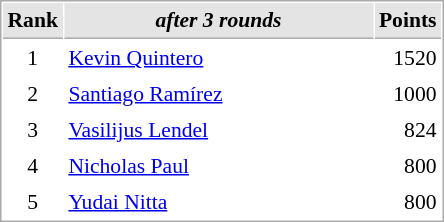<table cellspacing="1" cellpadding="3" style="border:1px solid #aaa; font-size:90%;">
<tr style="background:#e4e4e4;">
<th style="border-bottom:1px solid #aaa; width:10px;">Rank</th>
<th style="border-bottom:1px solid #aaa; width:200px; white-space:nowrap;"><em>after 3 rounds</em> </th>
<th style="border-bottom:1px solid #aaa; width:20px;">Points</th>
</tr>
<tr>
<td align=center>1</td>
<td>  <a href='#'>Kevin Quintero</a></td>
<td align=right>1520</td>
</tr>
<tr>
<td align=center>2</td>
<td> <a href='#'>Santiago Ramírez</a></td>
<td align=right>1000</td>
</tr>
<tr>
<td align=center>3</td>
<td> <a href='#'>Vasilijus Lendel</a></td>
<td align=right>824</td>
</tr>
<tr>
<td align=center>4</td>
<td> <a href='#'>Nicholas Paul</a></td>
<td align=right>800</td>
</tr>
<tr>
<td align=center>5</td>
<td> <a href='#'>Yudai Nitta</a></td>
<td align=right>800</td>
</tr>
</table>
